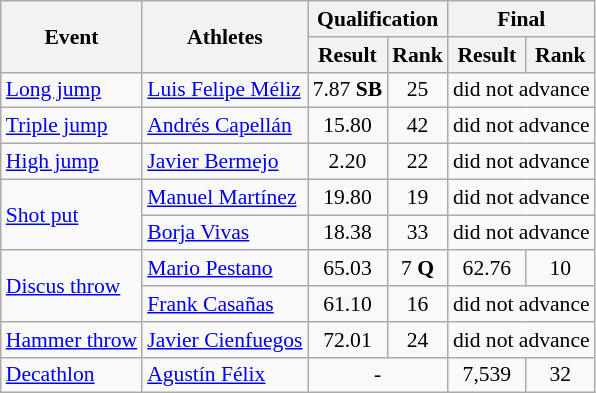<table class="wikitable" border="1" style="font-size:90%">
<tr>
<th rowspan="2">Event</th>
<th rowspan="2">Athletes</th>
<th colspan="2">Qualification</th>
<th colspan="2">Final</th>
</tr>
<tr>
<th>Result</th>
<th>Rank</th>
<th>Result</th>
<th>Rank</th>
</tr>
<tr>
<td><a href='#'>Long jump</a></td>
<td><a href='#'>Luis Felipe Méliz</a></td>
<td align=center>7.87 <strong>SB</strong></td>
<td align=center>25</td>
<td align=center colspan=2>did not advance</td>
</tr>
<tr>
<td><a href='#'>Triple jump</a></td>
<td><a href='#'>Andrés Capellán</a></td>
<td align=center>15.80</td>
<td align=center>42</td>
<td align=center colspan=2>did not advance</td>
</tr>
<tr>
<td><a href='#'>High jump</a></td>
<td><a href='#'>Javier Bermejo</a></td>
<td align=center>2.20</td>
<td align=center>22</td>
<td align=center colspan=2>did not advance</td>
</tr>
<tr>
<td rowspan=2><a href='#'>Shot put</a></td>
<td><a href='#'>Manuel Martínez</a></td>
<td align=center>19.80</td>
<td align=center>19</td>
<td align=center colspan=2>did not advance</td>
</tr>
<tr>
<td><a href='#'>Borja Vivas</a></td>
<td align=center>18.38</td>
<td align=center>33</td>
<td align=center colspan=2>did not advance</td>
</tr>
<tr>
<td rowspan=2><a href='#'>Discus throw</a></td>
<td><a href='#'>Mario Pestano</a></td>
<td align=center>65.03</td>
<td align=center>7 <strong>Q</strong></td>
<td align=center>62.76</td>
<td align=center>10</td>
</tr>
<tr>
<td><a href='#'>Frank Casañas</a></td>
<td align=center>61.10</td>
<td align=center>16</td>
<td align=center colspan=2>did not advance</td>
</tr>
<tr>
<td><a href='#'>Hammer throw</a></td>
<td><a href='#'>Javier Cienfuegos</a></td>
<td align=center>72.01</td>
<td align=center>24</td>
<td align=center colspan=2>did not advance</td>
</tr>
<tr>
<td><a href='#'>Decathlon</a></td>
<td><a href='#'>Agustín Félix</a></td>
<td align=center colspan=2>-</td>
<td align=center>7,539</td>
<td align=center>32</td>
</tr>
</table>
